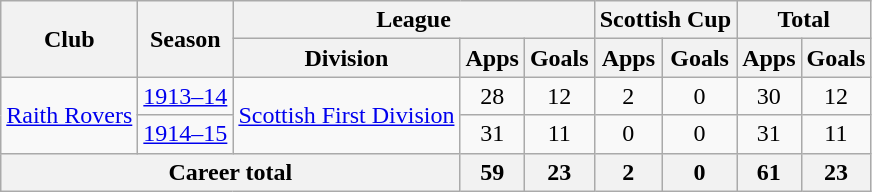<table class="wikitable" style="text-align:center">
<tr>
<th rowspan="2">Club</th>
<th rowspan="2">Season</th>
<th colspan="3">League</th>
<th colspan="2">Scottish Cup</th>
<th colspan="2">Total</th>
</tr>
<tr>
<th>Division</th>
<th>Apps</th>
<th>Goals</th>
<th>Apps</th>
<th>Goals</th>
<th>Apps</th>
<th>Goals</th>
</tr>
<tr>
<td rowspan="2"><a href='#'>Raith Rovers</a></td>
<td><a href='#'>1913–14</a></td>
<td rowspan="2"><a href='#'>Scottish First Division</a></td>
<td>28</td>
<td>12</td>
<td>2</td>
<td>0</td>
<td>30</td>
<td>12</td>
</tr>
<tr>
<td><a href='#'>1914–15</a></td>
<td>31</td>
<td>11</td>
<td>0</td>
<td>0</td>
<td>31</td>
<td>11</td>
</tr>
<tr>
<th colspan="3">Career total</th>
<th>59</th>
<th>23</th>
<th>2</th>
<th>0</th>
<th>61</th>
<th>23</th>
</tr>
</table>
